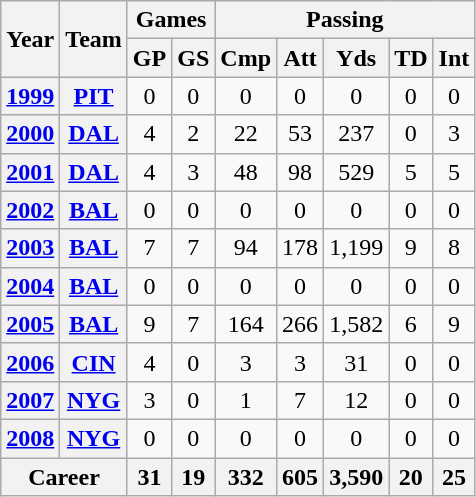<table class=wikitable style="text-align:center;">
<tr>
<th rowspan="2">Year</th>
<th rowspan="2">Team</th>
<th colspan="2">Games</th>
<th colspan="5">Passing</th>
</tr>
<tr>
<th>GP</th>
<th>GS</th>
<th>Cmp</th>
<th>Att</th>
<th>Yds</th>
<th>TD</th>
<th>Int</th>
</tr>
<tr>
<th><a href='#'>1999</a></th>
<th><a href='#'>PIT</a></th>
<td>0</td>
<td>0</td>
<td>0</td>
<td>0</td>
<td>0</td>
<td>0</td>
<td>0</td>
</tr>
<tr>
<th><a href='#'>2000</a></th>
<th><a href='#'>DAL</a></th>
<td>4</td>
<td>2</td>
<td>22</td>
<td>53</td>
<td>237</td>
<td>0</td>
<td>3</td>
</tr>
<tr>
<th><a href='#'>2001</a></th>
<th><a href='#'>DAL</a></th>
<td>4</td>
<td>3</td>
<td>48</td>
<td>98</td>
<td>529</td>
<td>5</td>
<td>5</td>
</tr>
<tr>
<th><a href='#'>2002</a></th>
<th><a href='#'>BAL</a></th>
<td>0</td>
<td>0</td>
<td>0</td>
<td>0</td>
<td>0</td>
<td>0</td>
<td>0</td>
</tr>
<tr>
<th><a href='#'>2003</a></th>
<th><a href='#'>BAL</a></th>
<td>7</td>
<td>7</td>
<td>94</td>
<td>178</td>
<td>1,199</td>
<td>9</td>
<td>8</td>
</tr>
<tr>
<th><a href='#'>2004</a></th>
<th><a href='#'>BAL</a></th>
<td>0</td>
<td>0</td>
<td>0</td>
<td>0</td>
<td>0</td>
<td>0</td>
<td>0</td>
</tr>
<tr>
<th><a href='#'>2005</a></th>
<th><a href='#'>BAL</a></th>
<td>9</td>
<td>7</td>
<td>164</td>
<td>266</td>
<td>1,582</td>
<td>6</td>
<td>9</td>
</tr>
<tr>
<th><a href='#'>2006</a></th>
<th><a href='#'>CIN</a></th>
<td>4</td>
<td>0</td>
<td>3</td>
<td>3</td>
<td>31</td>
<td>0</td>
<td>0</td>
</tr>
<tr>
<th><a href='#'>2007</a></th>
<th><a href='#'>NYG</a></th>
<td>3</td>
<td>0</td>
<td>1</td>
<td>7</td>
<td>12</td>
<td>0</td>
<td>0</td>
</tr>
<tr>
<th><a href='#'>2008</a></th>
<th><a href='#'>NYG</a></th>
<td>0</td>
<td>0</td>
<td>0</td>
<td>0</td>
<td>0</td>
<td>0</td>
<td>0</td>
</tr>
<tr>
<th colspan="2">Career</th>
<th>31</th>
<th>19</th>
<th>332</th>
<th>605</th>
<th>3,590</th>
<th>20</th>
<th>25</th>
</tr>
</table>
